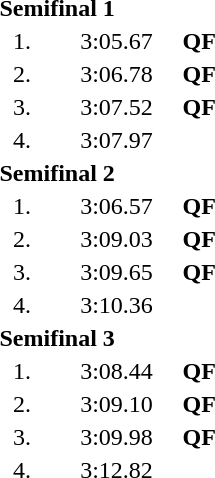<table style="text-align:center">
<tr>
<td colspan=4 align=left><strong>Semifinal 1</strong></td>
</tr>
<tr>
<td width=30>1.</td>
<td align=left></td>
<td width=80>3:05.67</td>
<td><strong>QF</strong></td>
</tr>
<tr>
<td>2.</td>
<td align=left></td>
<td>3:06.78</td>
<td><strong>QF</strong></td>
</tr>
<tr>
<td>3.</td>
<td align=left></td>
<td>3:07.52</td>
<td><strong>QF</strong></td>
</tr>
<tr>
<td>4.</td>
<td align=left></td>
<td>3:07.97</td>
<td></td>
</tr>
<tr>
<td colspan=4 align=left><strong>Semifinal 2</strong></td>
</tr>
<tr>
<td width=30>1.</td>
<td align=left></td>
<td width=80>3:06.57</td>
<td><strong>QF</strong></td>
</tr>
<tr>
<td>2.</td>
<td align=left></td>
<td>3:09.03</td>
<td><strong>QF</strong></td>
</tr>
<tr>
<td>3.</td>
<td align=left></td>
<td>3:09.65</td>
<td><strong>QF</strong></td>
</tr>
<tr>
<td>4.</td>
<td align=left></td>
<td>3:10.36</td>
<td></td>
</tr>
<tr>
<td colspan=4 align=left><strong>Semifinal 3</strong></td>
</tr>
<tr>
<td width=30>1.</td>
<td align=left></td>
<td width=80>3:08.44</td>
<td><strong>QF</strong></td>
</tr>
<tr>
<td>2.</td>
<td align=left></td>
<td>3:09.10</td>
<td><strong>QF</strong></td>
</tr>
<tr>
<td>3.</td>
<td align=left></td>
<td>3:09.98</td>
<td><strong>QF</strong></td>
</tr>
<tr>
<td>4.</td>
<td align=left></td>
<td>3:12.82</td>
<td></td>
</tr>
</table>
